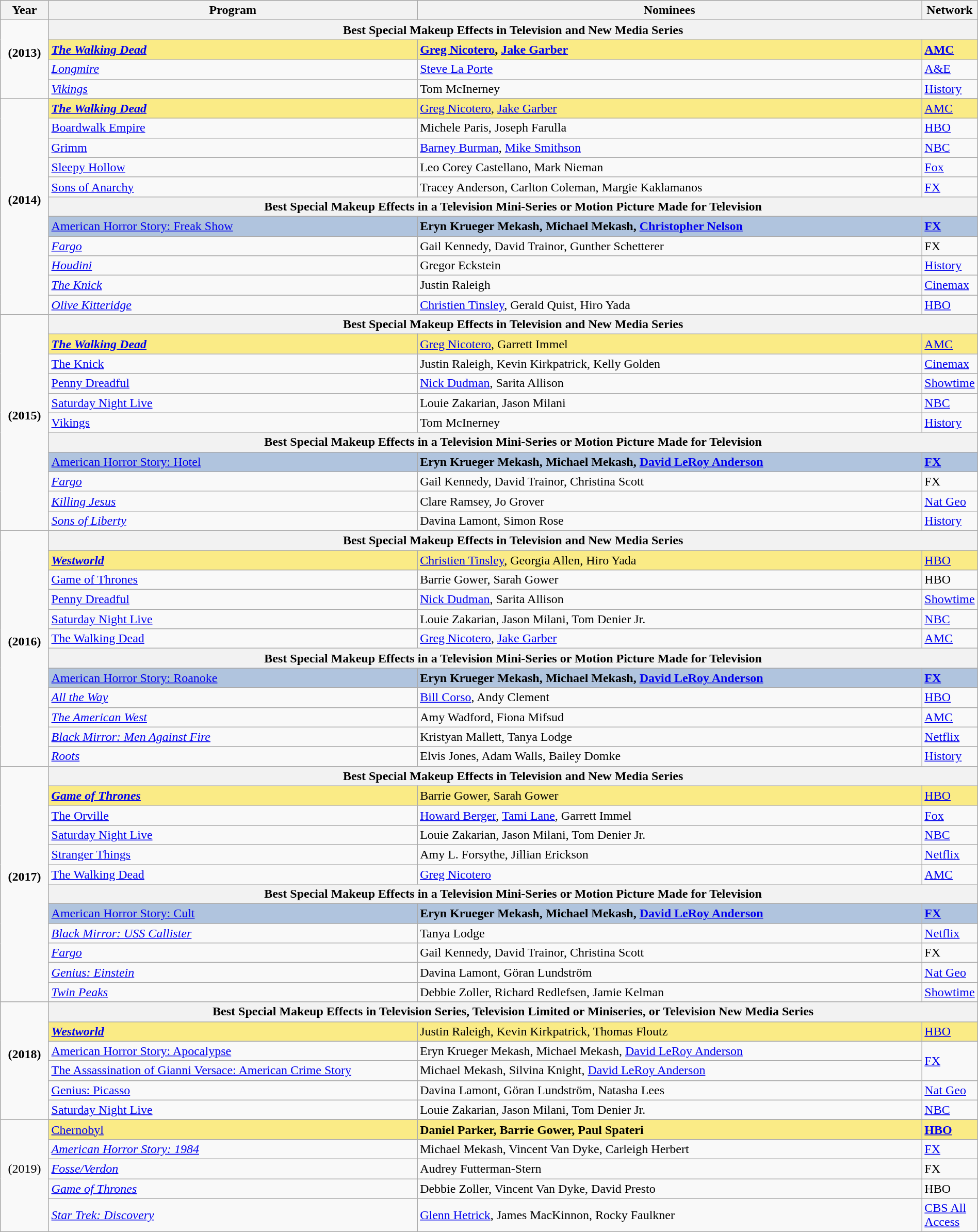<table class="wikitable" style="width:100%">
<tr bgcolor="#bebebe">
<th width="5%">Year</th>
<th width="40%">Program</th>
<th width="55%">Nominees</th>
<th width="5%">Network</th>
</tr>
<tr>
<td rowspan=4 style="text-align:center"><strong>(2013)</strong><br> <br></td>
<th colspan="4">Best Special Makeup Effects in Television and New Media Series</th>
</tr>
<tr style="background:#FAEB86">
<td><strong><em><a href='#'>The Walking Dead</a></em></strong></td>
<td><strong><a href='#'>Greg Nicotero</a>, <a href='#'>Jake Garber</a></strong></td>
<td><strong><a href='#'>AMC</a></strong></td>
</tr>
<tr>
<td><em><a href='#'>Longmire</a></em></td>
<td><a href='#'>Steve La Porte</a></td>
<td><a href='#'>A&E</a></td>
</tr>
<tr>
<td><em><a href='#'>Vikings</a></em></td>
<td>Tom McInerney</td>
<td><a href='#'>History</a></td>
</tr>
<tr>
<td rowspan=12 style="text-align:center"><strong>(2014)</strong><br> <br></td>
</tr>
<tr style="background:#FAEB86">
<td><strong><em><a href='#'>The Walking Dead</a><em> <strong></td>
<td></strong><a href='#'>Greg Nicotero</a>, <a href='#'>Jake Garber</a><strong></td>
<td></strong><a href='#'>AMC</a><strong></td>
</tr>
<tr>
<td></em><a href='#'>Boardwalk Empire</a><em></td>
<td>Michele Paris, Joseph Farulla</td>
<td><a href='#'>HBO</a></td>
</tr>
<tr>
<td></em><a href='#'>Grimm</a><em></td>
<td><a href='#'>Barney Burman</a>, <a href='#'>Mike Smithson</a></td>
<td><a href='#'>NBC</a></td>
</tr>
<tr>
<td></em><a href='#'>Sleepy Hollow</a><em></td>
<td>Leo Corey Castellano, Mark Nieman</td>
<td><a href='#'>Fox</a></td>
</tr>
<tr>
<td></em><a href='#'>Sons of Anarchy</a><em></td>
<td>Tracey Anderson, Carlton Coleman, Margie Kaklamanos</td>
<td><a href='#'>FX</a></td>
</tr>
<tr>
<th colspan="4">Best Special Makeup Effects in a Television Mini-Series or Motion Picture Made for Television</th>
</tr>
<tr style="background:#B0C4DE;">
<td></em></strong><a href='#'>American Horror Story: Freak Show</a></em> </strong></td>
<td><strong>Eryn Krueger Mekash, Michael Mekash, <a href='#'>Christopher Nelson</a></strong></td>
<td><strong><a href='#'>FX</a></strong></td>
</tr>
<tr>
<td><em><a href='#'>Fargo</a></em></td>
<td>Gail Kennedy, David Trainor, Gunther Schetterer</td>
<td>FX</td>
</tr>
<tr>
<td><em><a href='#'>Houdini</a></em></td>
<td>Gregor Eckstein</td>
<td><a href='#'>History</a></td>
</tr>
<tr>
<td><em><a href='#'>The Knick</a></em></td>
<td>Justin Raleigh</td>
<td><a href='#'>Cinemax</a></td>
</tr>
<tr>
<td><em><a href='#'>Olive Kitteridge</a></em></td>
<td><a href='#'>Christien Tinsley</a>, Gerald Quist, Hiro Yada</td>
<td><a href='#'>HBO</a></td>
</tr>
<tr>
<td rowspan=11 style="text-align:center"><strong>(2015)</strong><br> <br></td>
<th colspan="4">Best Special Makeup Effects in Television and New Media Series</th>
</tr>
<tr style="background:#FAEB86">
<td><strong><em><a href='#'>The Walking Dead</a><em> <strong></td>
<td></strong><a href='#'>Greg Nicotero</a>, Garrett Immel<strong></td>
<td></strong><a href='#'>AMC</a><strong></td>
</tr>
<tr>
<td></em><a href='#'>The Knick</a><em></td>
<td>Justin Raleigh, Kevin Kirkpatrick, Kelly Golden</td>
<td><a href='#'>Cinemax</a></td>
</tr>
<tr>
<td></em><a href='#'>Penny Dreadful</a><em></td>
<td><a href='#'>Nick Dudman</a>, Sarita Allison</td>
<td><a href='#'>Showtime</a></td>
</tr>
<tr>
<td></em><a href='#'>Saturday Night Live</a><em></td>
<td>Louie Zakarian, Jason Milani</td>
<td><a href='#'>NBC</a></td>
</tr>
<tr>
<td></em><a href='#'>Vikings</a><em></td>
<td>Tom McInerney</td>
<td><a href='#'>History</a></td>
</tr>
<tr>
<th colspan="4">Best Special Makeup Effects in a Television Mini-Series or Motion Picture Made for Television</th>
</tr>
<tr style="background:#B0C4DE;">
<td></em></strong><a href='#'>American Horror Story: Hotel</a></em> </strong></td>
<td><strong>Eryn Krueger Mekash, Michael Mekash, <a href='#'>David LeRoy Anderson</a></strong></td>
<td><strong><a href='#'>FX</a></strong></td>
</tr>
<tr>
<td><em><a href='#'>Fargo</a></em></td>
<td>Gail Kennedy, David Trainor, Christina Scott</td>
<td>FX</td>
</tr>
<tr>
<td><em><a href='#'>Killing Jesus</a></em></td>
<td>Clare Ramsey, Jo Grover</td>
<td><a href='#'>Nat Geo</a></td>
</tr>
<tr>
<td><em><a href='#'>Sons of Liberty</a></em></td>
<td>Davina Lamont, Simon Rose</td>
<td><a href='#'>History</a></td>
</tr>
<tr>
<td rowspan=12 style="text-align:center"><strong>(2016)</strong><br> <br></td>
<th colspan="4">Best Special Makeup Effects in Television and New Media Series</th>
</tr>
<tr style="background:#FAEB86">
<td><strong><em><a href='#'>Westworld</a><em> <strong></td>
<td></strong><a href='#'>Christien Tinsley</a>, Georgia Allen, Hiro Yada<strong></td>
<td></strong><a href='#'>HBO</a><strong></td>
</tr>
<tr>
<td></em><a href='#'>Game of Thrones</a><em></td>
<td>Barrie Gower, Sarah Gower</td>
<td>HBO</td>
</tr>
<tr>
<td></em><a href='#'>Penny Dreadful</a><em></td>
<td><a href='#'>Nick Dudman</a>, Sarita Allison</td>
<td><a href='#'>Showtime</a></td>
</tr>
<tr>
<td></em><a href='#'>Saturday Night Live</a><em></td>
<td>Louie Zakarian, Jason Milani, Tom Denier Jr.</td>
<td><a href='#'>NBC</a></td>
</tr>
<tr>
<td></em><a href='#'>The Walking Dead</a><em></td>
<td><a href='#'>Greg Nicotero</a>, <a href='#'>Jake Garber</a></td>
<td><a href='#'>AMC</a></td>
</tr>
<tr>
<th colspan="4">Best Special Makeup Effects in a Television Mini-Series or Motion Picture Made for Television</th>
</tr>
<tr style="background:#B0C4DE;">
<td></em></strong><a href='#'>American Horror Story: Roanoke</a></em> </strong></td>
<td><strong>Eryn Krueger Mekash, Michael Mekash, <a href='#'>David LeRoy Anderson</a></strong></td>
<td><strong><a href='#'>FX</a></strong></td>
</tr>
<tr>
<td><em><a href='#'>All the Way</a></em></td>
<td><a href='#'>Bill Corso</a>, Andy Clement</td>
<td><a href='#'>HBO</a></td>
</tr>
<tr>
<td><em><a href='#'>The American West</a></em></td>
<td>Amy Wadford, Fiona Mifsud</td>
<td><a href='#'>AMC</a></td>
</tr>
<tr>
<td><em><a href='#'>Black Mirror: Men Against Fire</a></em></td>
<td>Kristyan Mallett, Tanya Lodge</td>
<td><a href='#'>Netflix</a></td>
</tr>
<tr>
<td><em><a href='#'>Roots</a></em></td>
<td>Elvis Jones, Adam Walls, Bailey Domke</td>
<td><a href='#'>History</a></td>
</tr>
<tr>
<td rowspan=12 style="text-align:center"><strong>(2017)</strong><br> <br></td>
<th colspan="4">Best Special Makeup Effects in Television and New Media Series</th>
</tr>
<tr style="background:#FAEB86">
<td><strong><em><a href='#'>Game of Thrones</a><em> <strong></td>
<td></strong>Barrie Gower, Sarah Gower<strong></td>
<td></strong><a href='#'>HBO</a><strong></td>
</tr>
<tr>
<td></em><a href='#'>The Orville</a><em></td>
<td><a href='#'>Howard Berger</a>, <a href='#'>Tami Lane</a>, Garrett Immel</td>
<td><a href='#'>Fox</a></td>
</tr>
<tr>
<td></em><a href='#'>Saturday Night Live</a><em></td>
<td>Louie Zakarian, Jason Milani, Tom Denier Jr.</td>
<td><a href='#'>NBC</a></td>
</tr>
<tr>
<td></em><a href='#'>Stranger Things</a><em></td>
<td>Amy L. Forsythe, Jillian Erickson</td>
<td><a href='#'>Netflix</a></td>
</tr>
<tr>
<td></em><a href='#'>The Walking Dead</a><em></td>
<td><a href='#'>Greg Nicotero</a></td>
<td><a href='#'>AMC</a></td>
</tr>
<tr>
<th colspan="4">Best Special Makeup Effects in a Television Mini-Series or Motion Picture Made for Television</th>
</tr>
<tr style="background:#B0C4DE;">
<td></em></strong><a href='#'>American Horror Story: Cult</a></em> </strong></td>
<td><strong>Eryn Krueger Mekash, Michael Mekash, <a href='#'>David LeRoy Anderson</a></strong></td>
<td><strong><a href='#'>FX</a></strong></td>
</tr>
<tr>
<td><em><a href='#'>Black Mirror: USS Callister</a></em></td>
<td>Tanya Lodge</td>
<td><a href='#'>Netflix</a></td>
</tr>
<tr>
<td><em><a href='#'>Fargo</a></em></td>
<td>Gail Kennedy, David Trainor, Christina Scott</td>
<td>FX</td>
</tr>
<tr>
<td><em><a href='#'>Genius: Einstein</a></em></td>
<td>Davina Lamont, Göran Lundström</td>
<td><a href='#'>Nat Geo</a></td>
</tr>
<tr>
<td><em><a href='#'>Twin Peaks</a></em></td>
<td>Debbie Zoller, Richard Redlefsen, Jamie Kelman</td>
<td><a href='#'>Showtime</a></td>
</tr>
<tr>
<td rowspan=6 style="text-align:center"><strong>(2018)</strong><br> <br></td>
<th colspan="4">Best Special Makeup Effects in Television Series, Television Limited or Miniseries, or Television New Media Series</th>
</tr>
<tr style="background:#FAEB86">
<td><strong><em><a href='#'>Westworld</a><em> <strong></td>
<td></strong>Justin Raleigh, Kevin Kirkpatrick, Thomas Floutz<strong></td>
<td></strong><a href='#'>HBO</a><strong></td>
</tr>
<tr>
<td></em><a href='#'>American Horror Story: Apocalypse</a><em></td>
<td>Eryn Krueger Mekash, Michael Mekash, <a href='#'>David LeRoy Anderson</a></td>
<td rowspan="2"><a href='#'>FX</a></td>
</tr>
<tr>
<td></em><a href='#'>The Assassination of Gianni Versace: American Crime Story</a><em></td>
<td>Michael Mekash, Silvina Knight, <a href='#'>David LeRoy Anderson</a></td>
</tr>
<tr>
<td></em><a href='#'>Genius: Picasso</a><em></td>
<td>Davina Lamont, Göran Lundström, Natasha Lees</td>
<td><a href='#'>Nat Geo</a></td>
</tr>
<tr>
<td></em><a href='#'>Saturday Night Live</a><em></td>
<td>Louie Zakarian, Jason Milani, Tom Denier Jr.</td>
<td><a href='#'>NBC</a></td>
</tr>
<tr>
<td rowspan=6 style="text-align:center"></strong>(2019)<strong><br> <br></td>
</tr>
<tr style="background:#FAEB86">
<td></em></strong><a href='#'>Chernobyl</a></em> </strong></td>
<td><strong>Daniel Parker, Barrie Gower, Paul Spateri</strong></td>
<td><strong><a href='#'>HBO</a></strong></td>
</tr>
<tr>
<td><em><a href='#'>American Horror Story: 1984</a></em></td>
<td>Michael Mekash, Vincent Van Dyke, Carleigh Herbert</td>
<td><a href='#'>FX</a></td>
</tr>
<tr>
<td><em><a href='#'>Fosse/Verdon</a></em></td>
<td>Audrey Futterman-Stern</td>
<td>FX</td>
</tr>
<tr>
<td><em><a href='#'>Game of Thrones</a></em></td>
<td>Debbie Zoller, Vincent Van Dyke, David Presto</td>
<td>HBO</td>
</tr>
<tr>
<td><em><a href='#'>Star Trek: Discovery</a></em></td>
<td><a href='#'>Glenn Hetrick</a>, James MacKinnon, Rocky Faulkner</td>
<td><a href='#'>CBS All Access</a></td>
</tr>
</table>
